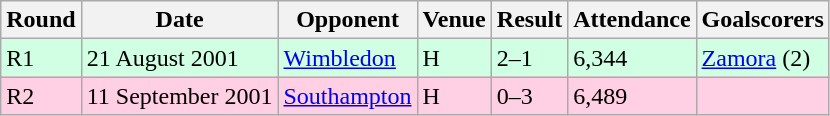<table class="wikitable">
<tr>
<th>Round</th>
<th>Date</th>
<th>Opponent</th>
<th>Venue</th>
<th>Result</th>
<th>Attendance</th>
<th>Goalscorers</th>
</tr>
<tr style="background-color: #d0ffe3;">
<td>R1</td>
<td>21 August 2001</td>
<td><a href='#'>Wimbledon</a></td>
<td>H</td>
<td>2–1</td>
<td>6,344</td>
<td><a href='#'>Zamora</a> (2)</td>
</tr>
<tr style="background-color: #ffd0e3;">
<td>R2</td>
<td>11 September 2001</td>
<td><a href='#'>Southampton</a></td>
<td>H</td>
<td>0–3</td>
<td>6,489</td>
<td></td>
</tr>
</table>
